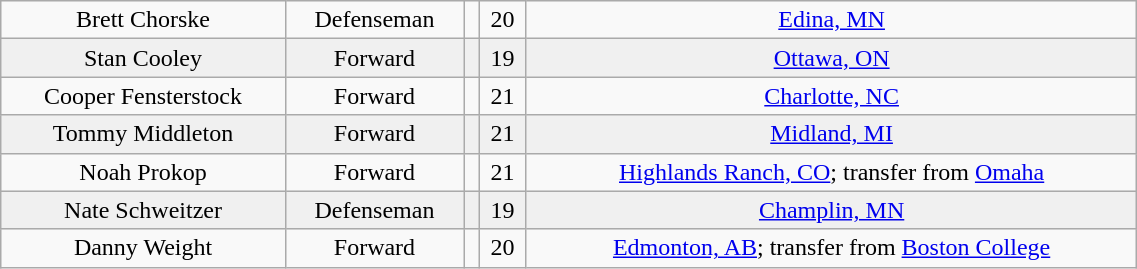<table class="wikitable" width="60%">
<tr align="center" bgcolor="">
<td>Brett Chorske</td>
<td>Defenseman</td>
<td></td>
<td>20</td>
<td><a href='#'>Edina, MN</a></td>
</tr>
<tr align="center" bgcolor="f0f0f0">
<td>Stan Cooley</td>
<td>Forward</td>
<td></td>
<td>19</td>
<td><a href='#'>Ottawa, ON</a></td>
</tr>
<tr align="center" bgcolor="">
<td>Cooper Fensterstock</td>
<td>Forward</td>
<td></td>
<td>21</td>
<td><a href='#'>Charlotte, NC</a></td>
</tr>
<tr align="center" bgcolor="f0f0f0">
<td>Tommy Middleton</td>
<td>Forward</td>
<td></td>
<td>21</td>
<td><a href='#'>Midland, MI</a></td>
</tr>
<tr align="center" bgcolor="">
<td>Noah Prokop</td>
<td>Forward</td>
<td></td>
<td>21</td>
<td><a href='#'>Highlands Ranch, CO</a>; transfer from <a href='#'>Omaha</a></td>
</tr>
<tr align="center" bgcolor="f0f0f0">
<td>Nate Schweitzer</td>
<td>Defenseman</td>
<td></td>
<td>19</td>
<td><a href='#'>Champlin, MN</a></td>
</tr>
<tr align="center" bgcolor="">
<td>Danny Weight</td>
<td>Forward</td>
<td></td>
<td>20</td>
<td><a href='#'>Edmonton, AB</a>; transfer from <a href='#'>Boston College</a></td>
</tr>
</table>
